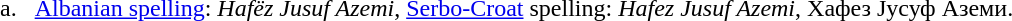<table style="margin-left:13px; line-height:150%">
<tr>
<td align="right" valign="top">a.  </td>
<td><a href='#'>Albanian spelling</a>: <em>Hafëz Jusuf Azemi</em>, <a href='#'>Serbo-Croat</a> spelling: <em>Hafez Jusuf Azemi</em>, Хафез Јусуф Аземи.</td>
</tr>
</table>
